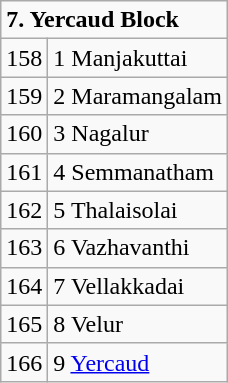<table class="wikitable">
<tr>
<td colspan="2"><strong>7. Yercaud Block</strong></td>
</tr>
<tr>
<td>158</td>
<td>1 Manjakuttai</td>
</tr>
<tr>
<td>159</td>
<td>2 Maramangalam</td>
</tr>
<tr>
<td>160</td>
<td>3 Nagalur</td>
</tr>
<tr>
<td>161</td>
<td>4 Semmanatham</td>
</tr>
<tr>
<td>162</td>
<td>5 Thalaisolai</td>
</tr>
<tr>
<td>163</td>
<td>6 Vazhavanthi</td>
</tr>
<tr>
<td>164</td>
<td>7 Vellakkadai</td>
</tr>
<tr>
<td>165</td>
<td>8 Velur</td>
</tr>
<tr>
<td>166</td>
<td>9 <a href='#'>Yercaud</a></td>
</tr>
</table>
